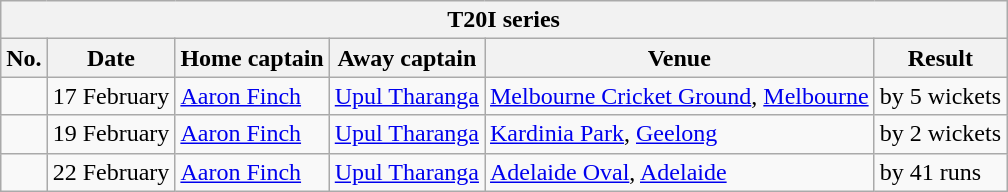<table class="wikitable">
<tr>
<th colspan="6">T20I series</th>
</tr>
<tr>
<th>No.</th>
<th>Date</th>
<th>Home captain</th>
<th>Away captain</th>
<th>Venue</th>
<th>Result</th>
</tr>
<tr>
<td></td>
<td>17 February</td>
<td><a href='#'>Aaron Finch</a></td>
<td><a href='#'>Upul Tharanga</a></td>
<td><a href='#'>Melbourne Cricket Ground</a>, <a href='#'>Melbourne</a></td>
<td> by 5 wickets</td>
</tr>
<tr>
<td></td>
<td>19 February</td>
<td><a href='#'>Aaron Finch</a></td>
<td><a href='#'>Upul Tharanga</a></td>
<td><a href='#'>Kardinia Park</a>, <a href='#'>Geelong</a></td>
<td> by 2 wickets</td>
</tr>
<tr>
<td></td>
<td>22 February</td>
<td><a href='#'>Aaron Finch</a></td>
<td><a href='#'>Upul Tharanga</a></td>
<td><a href='#'>Adelaide Oval</a>, <a href='#'>Adelaide</a></td>
<td> by 41 runs</td>
</tr>
</table>
